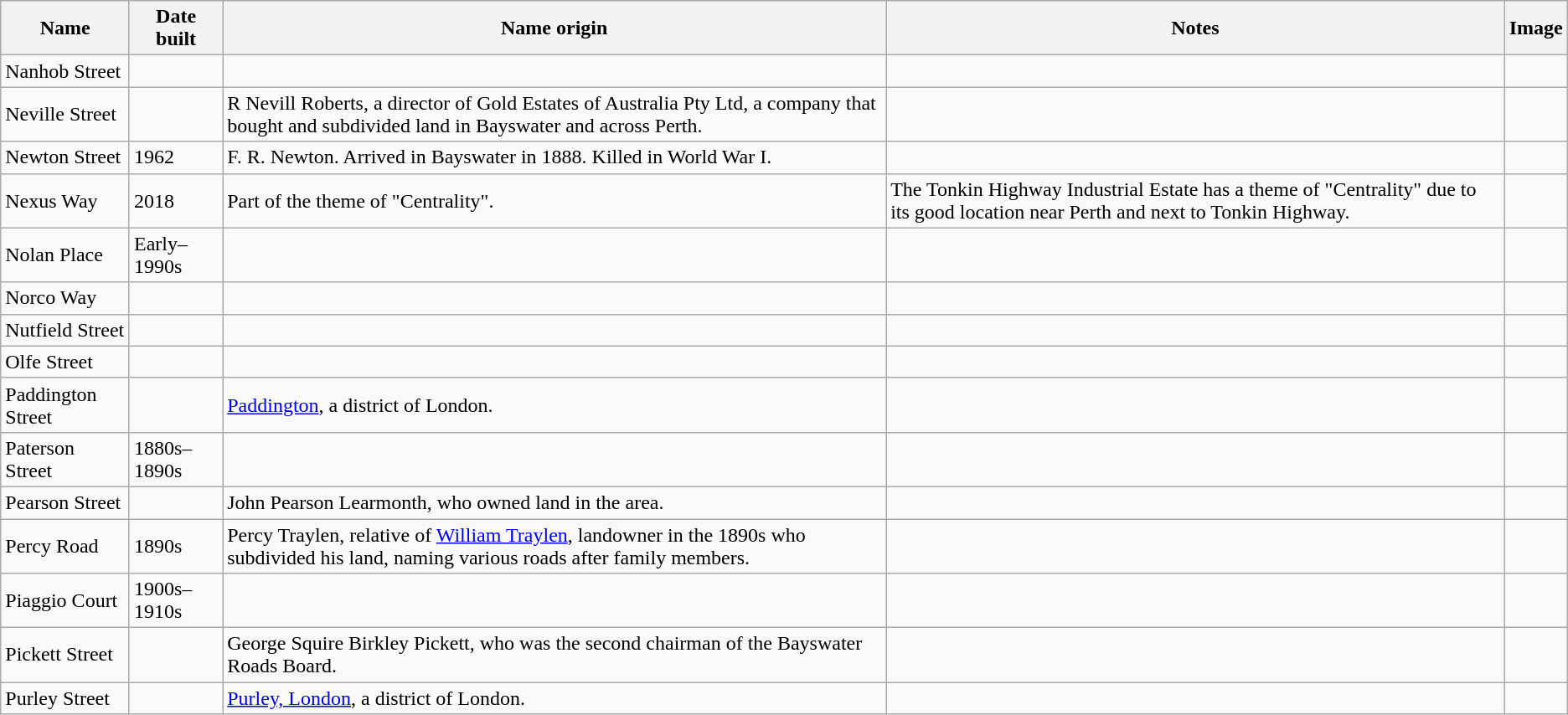<table class="wikitable">
<tr>
<th>Name</th>
<th>Date built</th>
<th>Name origin</th>
<th>Notes</th>
<th>Image</th>
</tr>
<tr>
<td>Nanhob Street</td>
<td></td>
<td></td>
<td></td>
<td></td>
</tr>
<tr>
<td>Neville Street</td>
<td></td>
<td>R Nevill Roberts, a director of Gold Estates of Australia Pty Ltd, a company that bought and subdivided land in Bayswater and across Perth.</td>
<td></td>
<td></td>
</tr>
<tr>
<td>Newton Street</td>
<td>1962</td>
<td>F. R. Newton. Arrived in Bayswater in 1888. Killed in World War I.</td>
<td></td>
<td></td>
</tr>
<tr>
<td>Nexus Way</td>
<td>2018</td>
<td>Part of the theme of "Centrality".</td>
<td>The Tonkin Highway Industrial Estate has a theme of "Centrality" due to its good location near Perth and next to Tonkin Highway.</td>
<td></td>
</tr>
<tr>
<td>Nolan Place</td>
<td>Early–1990s</td>
<td></td>
<td></td>
<td></td>
</tr>
<tr>
<td>Norco Way</td>
<td></td>
<td></td>
<td></td>
<td></td>
</tr>
<tr>
<td>Nutfield Street</td>
<td></td>
<td></td>
<td></td>
<td></td>
</tr>
<tr>
<td>Olfe Street</td>
<td></td>
<td></td>
<td></td>
<td></td>
</tr>
<tr>
<td>Paddington Street</td>
<td></td>
<td><a href='#'>Paddington</a>, a district of London.</td>
<td></td>
<td></td>
</tr>
<tr>
<td>Paterson Street</td>
<td>1880s–1890s</td>
<td></td>
<td></td>
<td></td>
</tr>
<tr>
<td>Pearson Street</td>
<td></td>
<td>John Pearson Learmonth, who owned land in the area.</td>
<td></td>
<td></td>
</tr>
<tr>
<td>Percy Road</td>
<td>1890s</td>
<td>Percy Traylen, relative of <a href='#'>William Traylen</a>, landowner in the 1890s who subdivided his land, naming various roads after family members.</td>
<td></td>
<td></td>
</tr>
<tr>
<td>Piaggio Court</td>
<td>1900s–1910s</td>
<td></td>
<td></td>
<td></td>
</tr>
<tr>
<td>Pickett Street</td>
<td></td>
<td>George Squire Birkley Pickett, who was the second chairman of the Bayswater Roads Board.</td>
<td></td>
<td></td>
</tr>
<tr>
<td>Purley Street</td>
<td></td>
<td><a href='#'>Purley, London</a>, a district of London.</td>
<td></td>
<td></td>
</tr>
</table>
